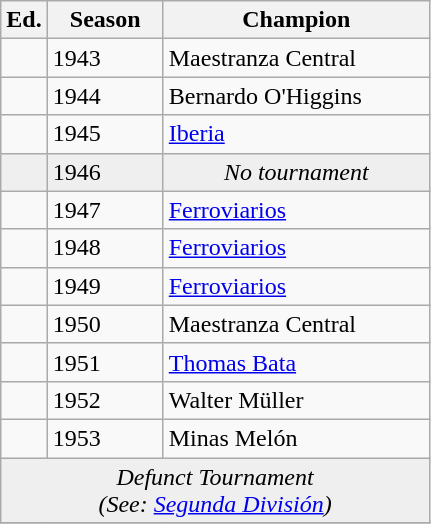<table class="wikitable sortable">
<tr>
<th width=px>Ed.</th>
<th width="70">Season</th>
<th width="170">Champion</th>
</tr>
<tr>
<td></td>
<td>1943</td>
<td>Maestranza Central</td>
</tr>
<tr>
<td></td>
<td>1944</td>
<td>Bernardo O'Higgins</td>
</tr>
<tr>
<td></td>
<td>1945</td>
<td><a href='#'>Iberia</a></td>
</tr>
<tr bgcolor=#efefef>
<td></td>
<td>1946</td>
<td colspan="1" style="text-align:center;"><em>No tournament</em></td>
</tr>
<tr>
<td></td>
<td>1947</td>
<td><a href='#'>Ferroviarios</a></td>
</tr>
<tr>
<td></td>
<td>1948</td>
<td><a href='#'>Ferroviarios</a></td>
</tr>
<tr>
<td></td>
<td>1949</td>
<td><a href='#'>Ferroviarios</a></td>
</tr>
<tr>
<td></td>
<td>1950</td>
<td>Maestranza Central</td>
</tr>
<tr>
<td></td>
<td>1951</td>
<td><a href='#'>Thomas Bata</a></td>
</tr>
<tr>
<td></td>
<td>1952</td>
<td>Walter Müller</td>
</tr>
<tr>
<td></td>
<td>1953</td>
<td>Minas Melón</td>
</tr>
<tr bgcolor=#efefef>
<td colspan="4" style="text-align:center;"><em>Defunct Tournament</em><br><em>(See: <a href='#'>Segunda División</a>)</em></td>
</tr>
<tr>
</tr>
</table>
